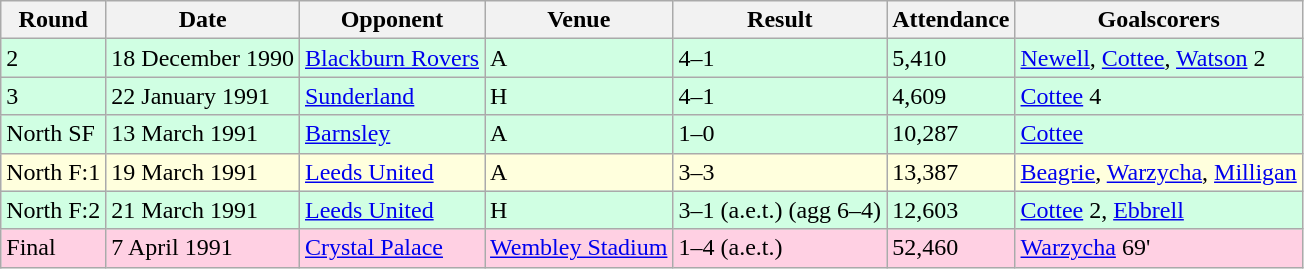<table class="wikitable">
<tr>
<th>Round</th>
<th>Date</th>
<th>Opponent</th>
<th>Venue</th>
<th>Result</th>
<th>Attendance</th>
<th>Goalscorers</th>
</tr>
<tr style="background-color: #d0ffe3;">
<td>2</td>
<td>18 December 1990</td>
<td><a href='#'>Blackburn Rovers</a></td>
<td>A</td>
<td>4–1</td>
<td>5,410</td>
<td><a href='#'>Newell</a>, <a href='#'>Cottee</a>, <a href='#'>Watson</a> 2</td>
</tr>
<tr style="background-color: #d0ffe3;">
<td>3</td>
<td>22 January 1991</td>
<td><a href='#'>Sunderland</a></td>
<td>H</td>
<td>4–1</td>
<td>4,609</td>
<td><a href='#'>Cottee</a> 4</td>
</tr>
<tr style="background-color: #d0ffe3;">
<td>North SF</td>
<td>13 March 1991</td>
<td><a href='#'>Barnsley</a></td>
<td>A</td>
<td>1–0</td>
<td>10,287</td>
<td><a href='#'>Cottee</a></td>
</tr>
<tr style="background-color: #ffffdd;">
<td>North F:1</td>
<td>19 March 1991</td>
<td><a href='#'>Leeds United</a></td>
<td>A</td>
<td>3–3</td>
<td>13,387</td>
<td><a href='#'>Beagrie</a>, <a href='#'>Warzycha</a>, <a href='#'>Milligan</a></td>
</tr>
<tr style="background-color: #d0ffe3;">
<td>North F:2</td>
<td>21 March 1991</td>
<td><a href='#'>Leeds United</a></td>
<td>H</td>
<td>3–1 (a.e.t.) (agg 6–4)</td>
<td>12,603</td>
<td><a href='#'>Cottee</a> 2, <a href='#'>Ebbrell</a></td>
</tr>
<tr style="background-color: #ffd0e3;">
<td>Final</td>
<td>7 April 1991</td>
<td><a href='#'>Crystal Palace</a></td>
<td><a href='#'>Wembley Stadium</a></td>
<td>1–4 (a.e.t.)</td>
<td>52,460</td>
<td><a href='#'>Warzycha</a> 69'</td>
</tr>
</table>
